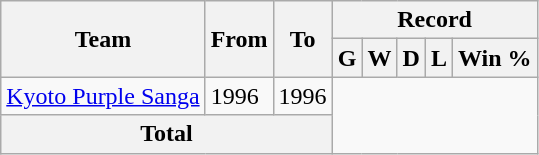<table class="wikitable" style="text-align: center">
<tr>
<th rowspan="2">Team</th>
<th rowspan="2">From</th>
<th rowspan="2">To</th>
<th colspan="5">Record</th>
</tr>
<tr>
<th>G</th>
<th>W</th>
<th>D</th>
<th>L</th>
<th>Win %</th>
</tr>
<tr>
<td align="left"><a href='#'>Kyoto Purple Sanga</a></td>
<td align="left">1996</td>
<td align="left">1996<br></td>
</tr>
<tr>
<th colspan="3">Total<br></th>
</tr>
</table>
